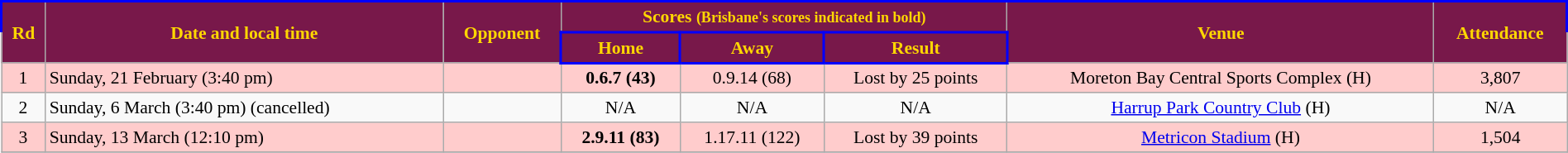<table class="wikitable" style="font-size:90%; text-align:center; width: 100%; margin-left: auto; margin-right: auto;">
<tr style="text-align:center; background:#78184A; color:gold; border: solid blue 2px; font-weight:bold">
<td rowspan=2><strong>Rd</strong></td>
<td rowspan=2><strong>Date and local time</strong></td>
<td rowspan=2><strong>Opponent</strong></td>
<td colspan=3><strong>Scores</strong> <small>(Brisbane's scores indicated in <strong>bold</strong>)</small></td>
<td rowspan=2><strong>Venue</strong></td>
<td rowspan=2><strong>Attendance</strong></td>
</tr>
<tr>
<th style="background:#78184A; color:gold; border: solid blue 2px">Home</th>
<th style="background:#78184A; color:gold; border: solid blue 2px">Away</th>
<th style="background:#78184A; color:gold; border: solid blue 2px">Result</th>
</tr>
<tr style="background:#fcc;">
<td>1</td>
<td align=left>Sunday, 21 February (3:40 pm)</td>
<td align=left></td>
<td><strong>0.6.7 (43)</strong></td>
<td>0.9.14 (68)</td>
<td>Lost by 25 points</td>
<td>Moreton Bay Central Sports Complex (H)</td>
<td>3,807</td>
</tr>
<tr>
<td>2</td>
<td align=left>Sunday, 6 March (3:40 pm) (cancelled)</td>
<td align=left></td>
<td>N/A</td>
<td>N/A</td>
<td>N/A</td>
<td><a href='#'>Harrup Park Country Club</a> (H)</td>
<td>N/A</td>
</tr>
<tr style="background:#fcc;">
<td>3</td>
<td align=left>Sunday, 13 March (12:10 pm)</td>
<td align=left></td>
<td><strong>2.9.11 (83)</strong></td>
<td>1.17.11 (122)</td>
<td>Lost by 39 points</td>
<td><a href='#'>Metricon Stadium</a> (H)</td>
<td>1,504</td>
</tr>
<tr>
</tr>
</table>
